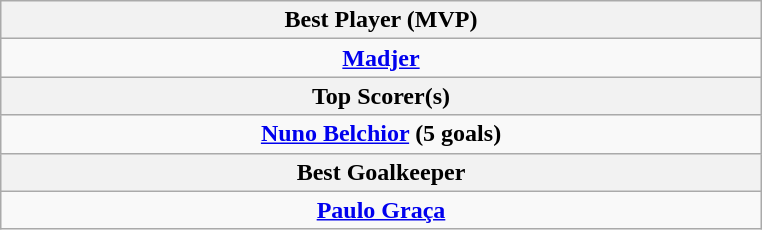<table class="wikitable" style="margin:auto">
<tr>
<th width=33% colspan="4">Best Player (MVP)</th>
</tr>
<tr>
<td align="center" colspan="4"> <strong><a href='#'>Madjer</a></strong></td>
</tr>
<tr>
<th colspan="4">Top Scorer(s)</th>
</tr>
<tr>
<td align="center" colspan="4"> <strong><a href='#'>Nuno Belchior</a> (5 goals)</strong></td>
</tr>
<tr>
<th colspan="4">Best Goalkeeper</th>
</tr>
<tr>
<td colspan="4" align="center"> <strong><a href='#'>Paulo Graça</a></strong></td>
</tr>
</table>
